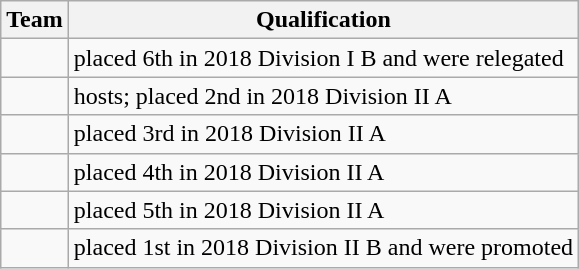<table class="wikitable">
<tr>
<th>Team</th>
<th>Qualification</th>
</tr>
<tr>
<td></td>
<td>placed 6th in 2018 Division I B and were relegated</td>
</tr>
<tr>
<td></td>
<td>hosts; placed 2nd in 2018 Division II A</td>
</tr>
<tr>
<td></td>
<td>placed 3rd in 2018 Division II A</td>
</tr>
<tr>
<td></td>
<td>placed 4th in 2018 Division II A</td>
</tr>
<tr>
<td></td>
<td>placed 5th in 2018 Division II A</td>
</tr>
<tr>
<td></td>
<td>placed 1st in 2018 Division II B and were promoted</td>
</tr>
</table>
